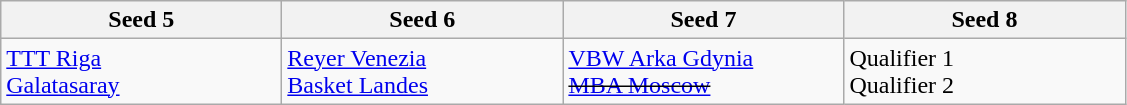<table class="wikitable">
<tr>
<th width=180>Seed 5</th>
<th width=180>Seed 6</th>
<th width=180>Seed 7</th>
<th width=180>Seed 8</th>
</tr>
<tr>
<td> <a href='#'>TTT Riga</a><br> <a href='#'>Galatasaray</a></td>
<td> <a href='#'>Reyer Venezia</a><br> <a href='#'>Basket Landes</a></td>
<td> <a href='#'>VBW Arka Gdynia</a><br><s> <a href='#'>MBA Moscow</a></s></td>
<td>Qualifier 1<br>Qualifier 2</td>
</tr>
</table>
